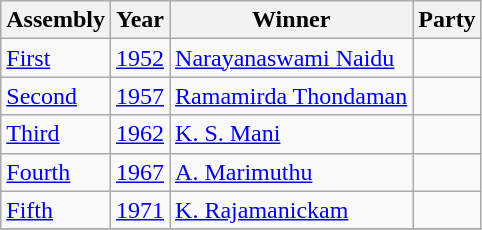<table class="wikitable sortable">
<tr>
<th>Assembly</th>
<th>Year</th>
<th>Winner</th>
<th colspan="2">Party</th>
</tr>
<tr>
<td><a href='#'>First</a></td>
<td><a href='#'>1952</a></td>
<td><a href='#'>Narayanaswami Naidu</a></td>
<td></td>
</tr>
<tr>
<td><a href='#'>Second</a></td>
<td><a href='#'>1957</a></td>
<td><a href='#'>Ramamirda Thondaman</a></td>
<td></td>
</tr>
<tr>
<td><a href='#'>Third</a></td>
<td><a href='#'>1962</a></td>
<td><a href='#'>K. S. Mani</a></td>
<td></td>
</tr>
<tr>
<td><a href='#'>Fourth</a></td>
<td><a href='#'>1967</a></td>
<td><a href='#'>A. Marimuthu</a></td>
<td></td>
</tr>
<tr>
<td><a href='#'>Fifth</a></td>
<td><a href='#'>1971</a></td>
<td><a href='#'>K. Rajamanickam</a></td>
<td></td>
</tr>
<tr>
</tr>
</table>
